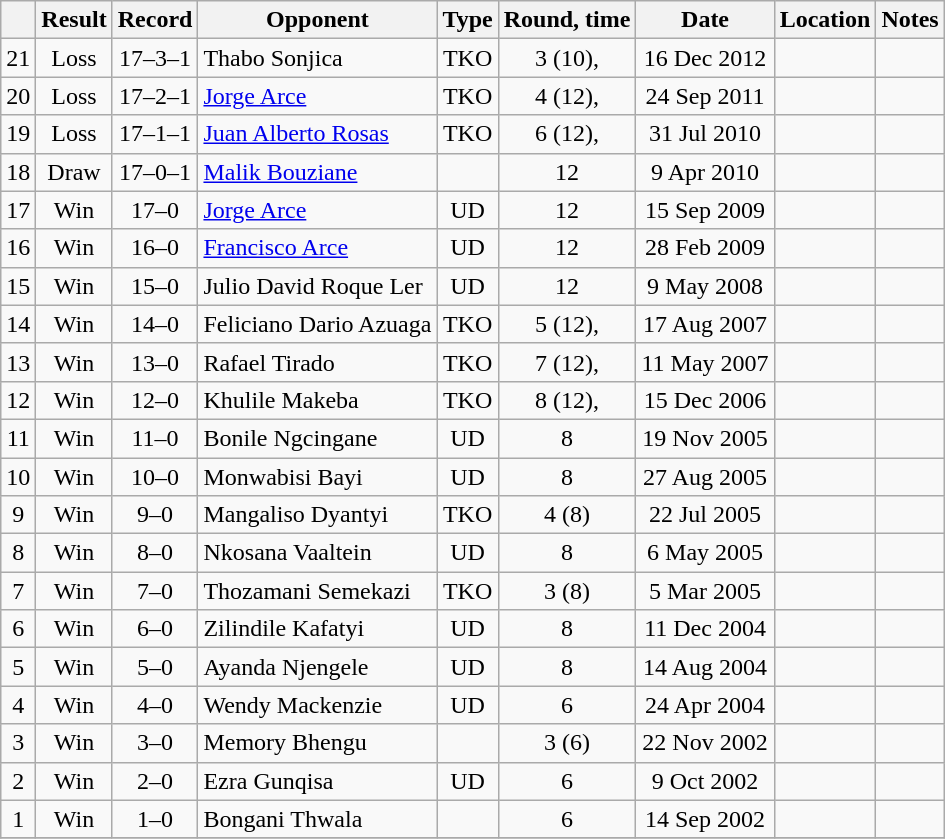<table class="wikitable" style="text-align:center">
<tr>
<th></th>
<th>Result</th>
<th>Record</th>
<th>Opponent</th>
<th>Type</th>
<th>Round, time</th>
<th>Date</th>
<th>Location</th>
<th>Notes</th>
</tr>
<tr>
<td>21</td>
<td>Loss</td>
<td>17–3–1</td>
<td style="text-align:left;"> Thabo Sonjica</td>
<td>TKO</td>
<td>3 (10), </td>
<td>16 Dec 2012</td>
<td style="text-align:left;"> </td>
<td></td>
</tr>
<tr>
<td>20</td>
<td>Loss</td>
<td>17–2–1</td>
<td style="text-align:left;"> <a href='#'>Jorge Arce</a></td>
<td>TKO</td>
<td>4 (12), </td>
<td>24 Sep 2011</td>
<td style="text-align:left;"> </td>
<td style="text-align:left;"></td>
</tr>
<tr>
<td>19</td>
<td>Loss</td>
<td>17–1–1</td>
<td style="text-align:left;"> <a href='#'>Juan Alberto Rosas</a></td>
<td>TKO</td>
<td>6 (12), </td>
<td>31 Jul 2010</td>
<td style="text-align:left;"> </td>
<td style="text-align:left;"></td>
</tr>
<tr>
<td>18</td>
<td>Draw</td>
<td>17–0–1</td>
<td style="text-align:left;"> <a href='#'>Malik Bouziane</a></td>
<td></td>
<td>12</td>
<td>9 Apr 2010</td>
<td style="text-align:left;"> </td>
<td style="text-align:left;"></td>
</tr>
<tr>
<td>17</td>
<td>Win</td>
<td>17–0</td>
<td style="text-align:left;"> <a href='#'>Jorge Arce</a></td>
<td>UD</td>
<td>12</td>
<td>15 Sep 2009</td>
<td style="text-align:left;"> </td>
<td style="text-align:left;"></td>
</tr>
<tr>
<td>16</td>
<td>Win</td>
<td>16–0</td>
<td style="text-align:left;"> <a href='#'>Francisco Arce</a></td>
<td>UD</td>
<td>12</td>
<td>28 Feb 2009</td>
<td style="text-align:left;"> </td>
<td></td>
</tr>
<tr>
<td>15</td>
<td>Win</td>
<td>15–0</td>
<td style="text-align:left;"> Julio David Roque Ler</td>
<td>UD</td>
<td>12</td>
<td>9 May 2008</td>
<td style="text-align:left;"> </td>
<td style="text-align:left;"></td>
</tr>
<tr>
<td>14</td>
<td>Win</td>
<td>14–0</td>
<td style="text-align:left;"> Feliciano Dario Azuaga</td>
<td>TKO</td>
<td>5 (12), </td>
<td>17 Aug 2007</td>
<td style="text-align:left;"> </td>
<td style="text-align:left;"></td>
</tr>
<tr>
<td>13</td>
<td>Win</td>
<td>13–0</td>
<td style="text-align:left;"> Rafael Tirado</td>
<td>TKO</td>
<td>7 (12), </td>
<td>11 May 2007</td>
<td style="text-align:left;"> </td>
<td style="text-align:left;"></td>
</tr>
<tr>
<td>12</td>
<td>Win</td>
<td>12–0</td>
<td style="text-align:left;"> Khulile Makeba</td>
<td>TKO</td>
<td>8 (12), </td>
<td>15 Dec 2006</td>
<td style="text-align:left;"> </td>
<td style="text-align:left;"></td>
</tr>
<tr>
<td>11</td>
<td>Win</td>
<td>11–0</td>
<td style="text-align:left;"> Bonile Ngcingane</td>
<td>UD</td>
<td>8</td>
<td>19 Nov 2005</td>
<td style="text-align:left;"> </td>
<td></td>
</tr>
<tr>
<td>10</td>
<td>Win</td>
<td>10–0</td>
<td style="text-align:left;"> Monwabisi Bayi</td>
<td>UD</td>
<td>8</td>
<td>27 Aug 2005</td>
<td style="text-align:left;"> </td>
<td></td>
</tr>
<tr>
<td>9</td>
<td>Win</td>
<td>9–0</td>
<td style="text-align:left;"> Mangaliso Dyantyi</td>
<td>TKO</td>
<td>4 (8)</td>
<td>22 Jul 2005</td>
<td style="text-align:left;"> </td>
<td></td>
</tr>
<tr>
<td>8</td>
<td>Win</td>
<td>8–0</td>
<td style="text-align:left;"> Nkosana Vaaltein</td>
<td>UD</td>
<td>8</td>
<td>6 May 2005</td>
<td style="text-align:left;"> </td>
<td></td>
</tr>
<tr>
<td>7</td>
<td>Win</td>
<td>7–0</td>
<td style="text-align:left;"> Thozamani Semekazi</td>
<td>TKO</td>
<td>3 (8)</td>
<td>5 Mar 2005</td>
<td style="text-align:left;"> </td>
<td></td>
</tr>
<tr>
<td>6</td>
<td>Win</td>
<td>6–0</td>
<td style="text-align:left;"> Zilindile Kafatyi</td>
<td>UD</td>
<td>8</td>
<td>11 Dec 2004</td>
<td style="text-align:left;"> </td>
<td></td>
</tr>
<tr>
<td>5</td>
<td>Win</td>
<td>5–0</td>
<td style="text-align:left;"> Ayanda Njengele</td>
<td>UD</td>
<td>8</td>
<td>14 Aug 2004</td>
<td style="text-align:left;"> </td>
<td></td>
</tr>
<tr>
<td>4</td>
<td>Win</td>
<td>4–0</td>
<td style="text-align:left;"> Wendy Mackenzie</td>
<td>UD</td>
<td>6</td>
<td>24 Apr 2004</td>
<td style="text-align:left;"> </td>
<td></td>
</tr>
<tr>
<td>3</td>
<td>Win</td>
<td>3–0</td>
<td style="text-align:left;"> Memory Bhengu</td>
<td></td>
<td>3 (6)</td>
<td>22 Nov 2002</td>
<td style="text-align:left;"> </td>
<td></td>
</tr>
<tr>
<td>2</td>
<td>Win</td>
<td>2–0</td>
<td style="text-align:left;"> Ezra Gunqisa</td>
<td>UD</td>
<td>6</td>
<td>9 Oct 2002</td>
<td style="text-align:left;"> </td>
<td></td>
</tr>
<tr>
<td>1</td>
<td>Win</td>
<td>1–0</td>
<td style="text-align:left;"> Bongani Thwala</td>
<td></td>
<td>6</td>
<td>14 Sep 2002</td>
<td style="text-align:left;"> </td>
<td></td>
</tr>
<tr>
</tr>
</table>
